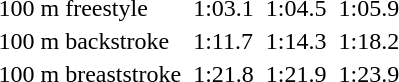<table>
<tr>
<td>100 m freestyle</td>
<td></td>
<td>1:03.1</td>
<td></td>
<td>1:04.5</td>
<td></td>
<td>1:05.9</td>
</tr>
<tr>
<td>100 m backstroke</td>
<td></td>
<td>1:11.7</td>
<td></td>
<td>1:14.3</td>
<td></td>
<td>1:18.2</td>
</tr>
<tr>
<td>100 m breaststroke</td>
<td></td>
<td>1:21.8</td>
<td></td>
<td>1:21.9</td>
<td></td>
<td>1:23.9</td>
</tr>
</table>
